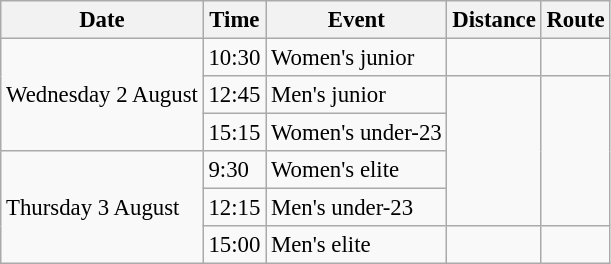<table class="wikitable" style="font-size :95%; text-align :left;">
<tr>
<th>Date</th>
<th>Time</th>
<th>Event</th>
<th>Distance</th>
<th>Route</th>
</tr>
<tr>
<td rowspan=3>Wednesday 2 August</td>
<td>10:30</td>
<td>Women's junior</td>
<td></td>
<td align=center></td>
</tr>
<tr>
<td>12:45</td>
<td>Men's junior</td>
<td rowspan=4></td>
<td align=center rowspan=4></td>
</tr>
<tr>
<td>15:15</td>
<td>Women's under-23</td>
</tr>
<tr>
<td rowspan=3>Thursday 3 August</td>
<td>9:30</td>
<td>Women's elite</td>
</tr>
<tr>
<td>12:15</td>
<td>Men's under-23</td>
</tr>
<tr>
<td>15:00</td>
<td>Men's elite</td>
<td></td>
<td align=center></td>
</tr>
</table>
